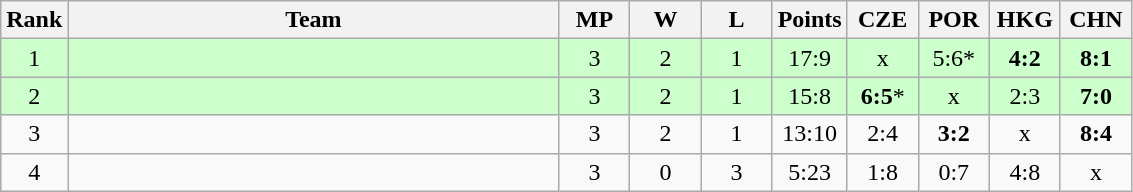<table class="wikitable" style="text-align:center">
<tr>
<th>Rank</th>
<th style="width:20em">Team</th>
<th style="width:2.5em">MP</th>
<th style="width:2.5em">W</th>
<th style="width:2.5em">L</th>
<th>Points</th>
<th style="width:2.5em">CZE</th>
<th style="width:2.5em">POR</th>
<th style="width:2.5em">HKG</th>
<th style="width:2.5em">CHN</th>
</tr>
<tr style="background:#cfc;">
<td>1</td>
<td style="text-align:left"><br></td>
<td>3</td>
<td>2</td>
<td>1</td>
<td>17:9</td>
<td>x</td>
<td>5:6*</td>
<td><strong>4:2</strong></td>
<td><strong>8:1</strong></td>
</tr>
<tr style="background:#cfc;">
<td>2</td>
<td style="text-align:left"><br></td>
<td>3</td>
<td>2</td>
<td>1</td>
<td>15:8</td>
<td><strong>6:5</strong>*</td>
<td>x</td>
<td>2:3</td>
<td><strong>7:0</strong></td>
</tr>
<tr>
<td>3</td>
<td style="text-align:left"><br></td>
<td>3</td>
<td>2</td>
<td>1</td>
<td>13:10</td>
<td>2:4</td>
<td><strong>3:2</strong></td>
<td>x</td>
<td><strong>8:4</strong></td>
</tr>
<tr>
<td>4</td>
<td style="text-align:left"><br></td>
<td>3</td>
<td>0</td>
<td>3</td>
<td>5:23</td>
<td>1:8</td>
<td>0:7</td>
<td>4:8</td>
<td>x</td>
</tr>
</table>
